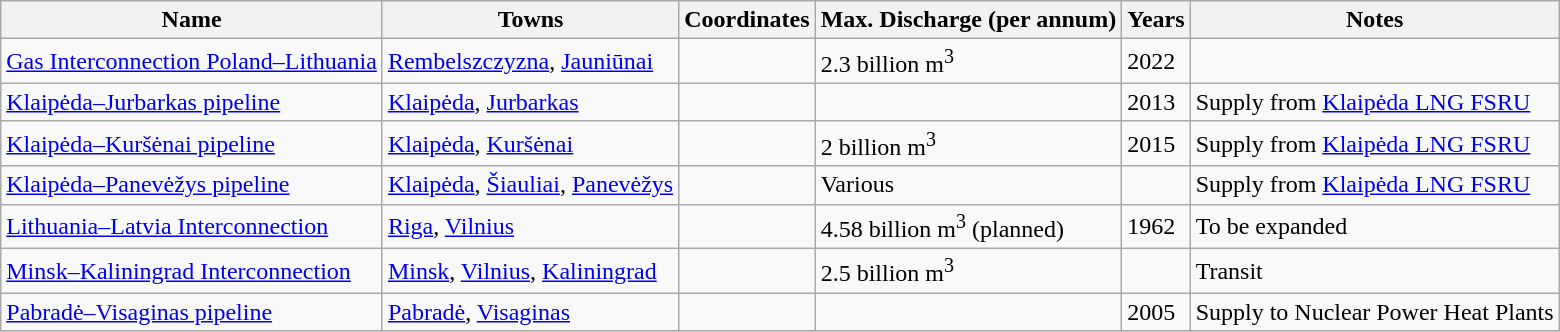<table class="wikitable sortable">
<tr>
<th>Name</th>
<th>Towns</th>
<th>Coordinates</th>
<th>Max. Discharge (per annum)</th>
<th>Years</th>
<th>Notes</th>
</tr>
<tr>
<td><a href='#'>Gas Interconnection Poland–Lithuania</a></td>
<td> <a href='#'>Rembelszczyzna</a>,  <a href='#'>Jauniūnai</a></td>
<td></td>
<td>2.3 billion m<sup>3</sup></td>
<td>2022</td>
<td></td>
</tr>
<tr>
<td><a href='#'>Klaipėda–Jurbarkas pipeline</a></td>
<td> <a href='#'>Klaipėda</a>,  <a href='#'>Jurbarkas</a></td>
<td></td>
<td></td>
<td>2013</td>
<td>Supply from <a href='#'>Klaipėda LNG FSRU</a></td>
</tr>
<tr>
<td><a href='#'>Klaipėda–Kuršėnai pipeline</a></td>
<td> <a href='#'>Klaipėda</a>,  <a href='#'>Kuršėnai</a></td>
<td></td>
<td>2 billion m<sup>3</sup></td>
<td>2015</td>
<td>Supply from <a href='#'>Klaipėda LNG FSRU</a></td>
</tr>
<tr>
<td><a href='#'>Klaipėda–Panevėžys pipeline</a></td>
<td> <a href='#'>Klaipėda</a>,  <a href='#'>Šiauliai</a>,  <a href='#'>Panevėžys</a></td>
<td></td>
<td>Various</td>
<td></td>
<td>Supply from <a href='#'>Klaipėda LNG FSRU</a></td>
</tr>
<tr>
<td><a href='#'>Lithuania–Latvia Interconnection</a></td>
<td> <a href='#'>Riga</a>,  <a href='#'>Vilnius</a></td>
<td></td>
<td>4.58 billion m<sup>3</sup> (planned)</td>
<td>1962</td>
<td>To be expanded</td>
</tr>
<tr>
<td><a href='#'>Minsk–Kaliningrad Interconnection</a></td>
<td> <a href='#'>Minsk</a>,  <a href='#'>Vilnius</a>,  <a href='#'>Kaliningrad</a></td>
<td></td>
<td>2.5 billion m<sup>3</sup></td>
<td></td>
<td>Transit</td>
</tr>
<tr>
<td><a href='#'>Pabradė–Visaginas pipeline</a></td>
<td> <a href='#'>Pabradė</a>,  <a href='#'>Visaginas</a></td>
<td></td>
<td></td>
<td>2005</td>
<td>Supply to Nuclear Power Heat Plants</td>
</tr>
<tr>
</tr>
</table>
